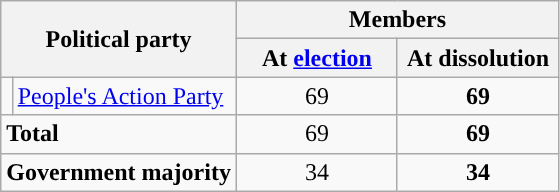<table class="wikitable" border="1">
<tr>
<th rowspan="2" colspan="2">Political party</th>
<th colspan="2">Members</th>
</tr>
<tr>
<th width="100px">At <a href='#'>election</a></th>
<th width="100px">At dissolution</th>
</tr>
<tr>
<td></td>
<td scope="row"><a href='#'>People's Action Party</a></td>
<td align="center">69</td>
<td align="center"><strong>69</strong></td>
</tr>
<tr>
<td colspan="2"><strong>Total</strong></td>
<td align="center">69</td>
<td align="center"><strong>69</strong></td>
</tr>
<tr>
<td colspan="2"><strong>Government majority</strong></td>
<td align="center">34</td>
<td align="center"><strong>34</strong></td>
</tr>
</table>
